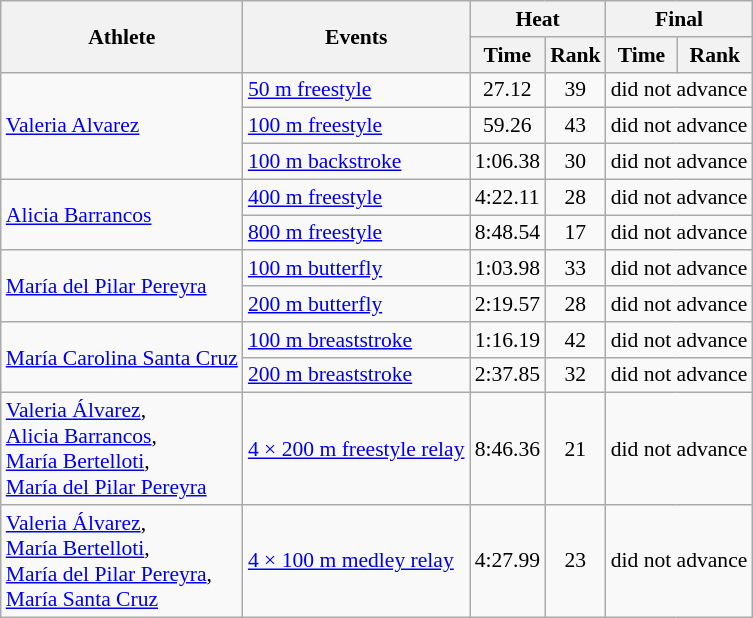<table class=wikitable style="font-size:90%">
<tr>
<th rowspan="2">Athlete</th>
<th rowspan="2">Events</th>
<th colspan="2">Heat</th>
<th colspan="2">Final</th>
</tr>
<tr>
<th>Time</th>
<th>Rank</th>
<th>Time</th>
<th>Rank</th>
</tr>
<tr>
<td rowspan=3><a href='#'>Valeria Alvarez</a></td>
<td><a href='#'>50 m freestyle</a></td>
<td align="center">27.12</td>
<td align="center">39</td>
<td align="center" colspan="2">did not advance</td>
</tr>
<tr>
<td><a href='#'>100 m freestyle</a></td>
<td align="center">59.26</td>
<td align="center">43</td>
<td align="center" colspan="2">did not advance</td>
</tr>
<tr>
<td><a href='#'>100 m backstroke</a></td>
<td align="center">1:06.38</td>
<td align="center">30</td>
<td align="center" colspan="2">did not advance</td>
</tr>
<tr>
<td rowspan=2><a href='#'>Alicia Barrancos</a></td>
<td><a href='#'>400 m freestyle</a></td>
<td align="center">4:22.11</td>
<td align="center">28</td>
<td align="center" colspan="2">did not advance</td>
</tr>
<tr>
<td><a href='#'>800 m freestyle</a></td>
<td align="center">8:48.54</td>
<td align="center">17</td>
<td align="center" colspan="2">did not advance</td>
</tr>
<tr>
<td rowspan=2><a href='#'>María del Pilar Pereyra</a></td>
<td><a href='#'>100 m butterfly</a></td>
<td align="center">1:03.98</td>
<td align="center">33</td>
<td align="center" colspan="2">did not advance</td>
</tr>
<tr>
<td><a href='#'>200 m butterfly</a></td>
<td align="center">2:19.57</td>
<td align="center">28</td>
<td align="center" colspan="2">did not advance</td>
</tr>
<tr>
<td rowspan=2><a href='#'>María Carolina Santa Cruz</a></td>
<td><a href='#'>100 m breaststroke</a></td>
<td align="center">1:16.19</td>
<td align="center">42</td>
<td align="center" colspan="2">did not advance</td>
</tr>
<tr>
<td><a href='#'>200 m breaststroke</a></td>
<td align="center">2:37.85</td>
<td align="center">32</td>
<td align="center" colspan="2">did not advance</td>
</tr>
<tr>
<td><a href='#'>Valeria Álvarez</a>, <br><a href='#'>Alicia Barrancos</a>, <br><a href='#'>María Bertelloti</a>, <br><a href='#'>María del Pilar Pereyra</a></td>
<td><a href='#'>4 × 200 m freestyle relay</a></td>
<td align="center">8:46.36</td>
<td align="center">21</td>
<td align="center" colspan="2">did not advance</td>
</tr>
<tr>
<td><a href='#'>Valeria Álvarez</a>, <br><a href='#'>María Bertelloti</a>, <br><a href='#'>María del Pilar Pereyra</a>, <br><a href='#'>María Santa Cruz</a></td>
<td><a href='#'>4 × 100 m medley relay</a></td>
<td align="center">4:27.99</td>
<td align="center">23</td>
<td align="center" colspan="2">did not advance</td>
</tr>
</table>
